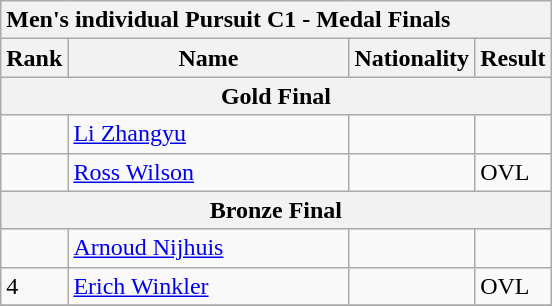<table class="wikitable sortable" style="text-align:left">
<tr>
<th colspan="4" style="text-align:left">Men's individual Pursuit C1 - Medal Finals</th>
</tr>
<tr>
<th width=20>Rank</th>
<th width=180>Name</th>
<th>Nationality</th>
<th>Result</th>
</tr>
<tr>
<th colspan="4">Gold Final</th>
</tr>
<tr>
<td></td>
<td><a href='#'>Li Zhangyu</a></td>
<td></td>
<td></td>
</tr>
<tr>
<td></td>
<td><a href='#'>Ross Wilson</a></td>
<td></td>
<td>OVL</td>
</tr>
<tr>
<th colspan="4">Bronze Final</th>
</tr>
<tr>
<td></td>
<td><a href='#'>Arnoud Nijhuis</a></td>
<td></td>
<td></td>
</tr>
<tr>
<td>4</td>
<td><a href='#'>Erich Winkler</a></td>
<td></td>
<td>OVL</td>
</tr>
<tr>
</tr>
</table>
